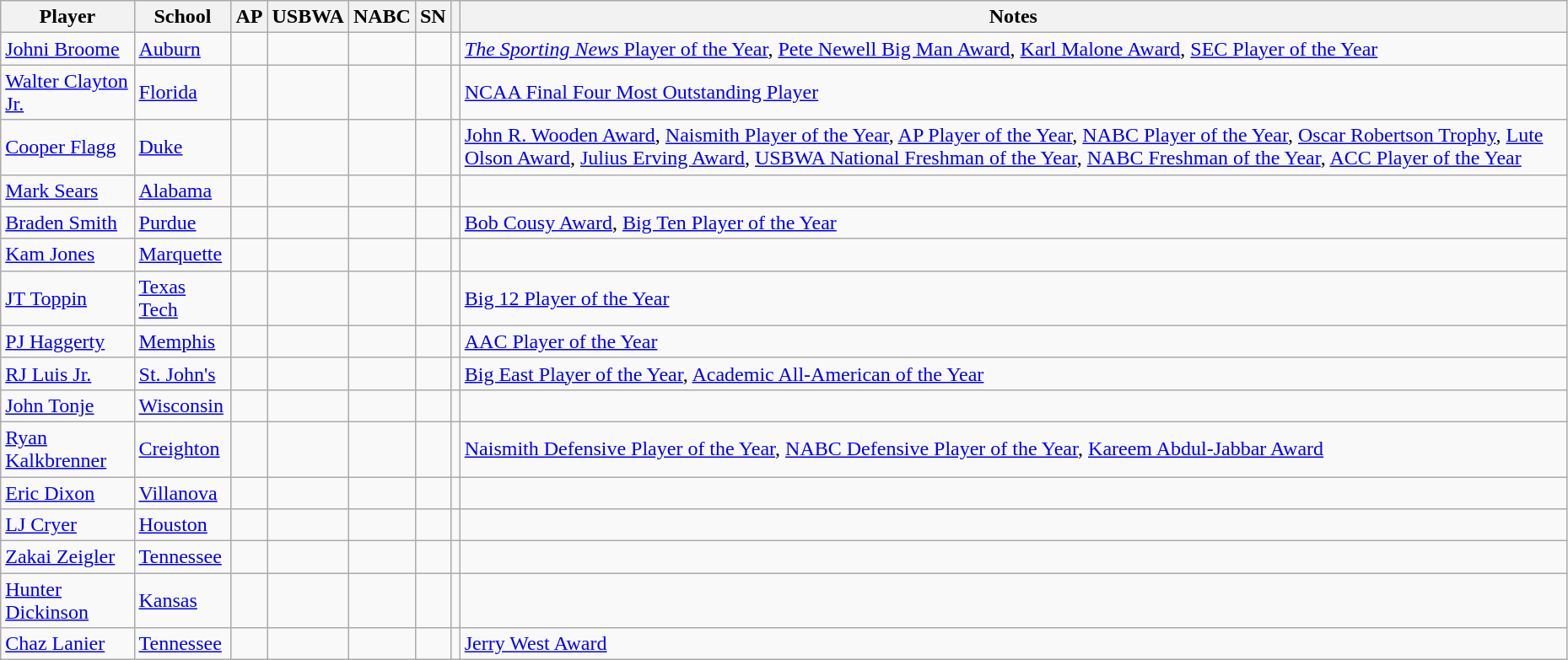<table class="wikitable sortable" style="width:98%;">
<tr>
<th>Player</th>
<th>School</th>
<th>AP</th>
<th>USBWA</th>
<th>NABC</th>
<th>SN</th>
<th></th>
<th class="unsortable">Notes</th>
</tr>
<tr>
<td><a href='#'>Johni Broome</a></td>
<td><a href='#'>Auburn</a></td>
<td data-sort-value=1></td>
<td data-sort-value=1></td>
<td data-sort-value=1></td>
<td data-sort-value=1></td>
<td data-sort-value="12"></td>
<td><a href='#'><em>The Sporting News</em> Player of the Year</a>, <a href='#'>Pete Newell Big Man Award</a>, <a href='#'>Karl Malone Award</a>, <a href='#'>SEC Player of the Year</a></td>
</tr>
<tr>
<td><a href='#'>Walter Clayton Jr.</a></td>
<td><a href='#'>Florida</a></td>
<td data-sort-value=1></td>
<td data-sort-value=1></td>
<td data-sort-value=1></td>
<td data-sort-value=1></td>
<td data-sort-value="12"></td>
<td><a href='#'>NCAA Final Four Most Outstanding Player</a></td>
</tr>
<tr>
<td><a href='#'>Cooper Flagg</a></td>
<td><a href='#'>Duke</a></td>
<td data-sort-value=1></td>
<td data-sort-value=1></td>
<td data-sort-value=1></td>
<td data-sort-value=1></td>
<td data-sort-value="12"></td>
<td><a href='#'>John R. Wooden Award</a>, <a href='#'>Naismith Player of the Year</a>, <a href='#'>AP Player of the Year</a>, <a href='#'>NABC Player of the Year</a>, <a href='#'>Oscar Robertson Trophy</a>, <a href='#'>Lute Olson Award</a>, <a href='#'>Julius Erving Award</a>, <a href='#'>USBWA National Freshman of the Year</a>, <a href='#'>NABC Freshman of the Year</a>, <a href='#'>ACC Player of the Year</a></td>
</tr>
<tr>
<td><a href='#'>Mark Sears</a></td>
<td><a href='#'>Alabama</a></td>
<td data-sort-value=1></td>
<td data-sort-value=1></td>
<td data-sort-value=1></td>
<td data-sort-value=1></td>
<td data-sort-value="12"></td>
<td></td>
</tr>
<tr>
<td><a href='#'>Braden Smith</a></td>
<td><a href='#'>Purdue</a></td>
<td data-sort-value=1></td>
<td data-sort-value=1></td>
<td data-sort-value=1></td>
<td data-sort-value=1></td>
<td data-sort-value="12"></td>
<td><a href='#'>Bob Cousy Award</a>, <a href='#'>Big Ten Player of the Year</a></td>
</tr>
<tr>
<td><a href='#'>Kam Jones</a></td>
<td><a href='#'>Marquette</a></td>
<td data-sort-value=2></td>
<td data-sort-value=2></td>
<td data-sort-value=2></td>
<td data-sort-value=2></td>
<td data-sort-value="8"></td>
<td></td>
</tr>
<tr>
<td><a href='#'>JT Toppin</a></td>
<td><a href='#'>Texas Tech</a></td>
<td data-sort-value=2></td>
<td data-sort-value=2></td>
<td data-sort-value=2></td>
<td data-sort-value=2></td>
<td data-sort-value="8"></td>
<td><a href='#'>Big 12 Player of the Year</a></td>
</tr>
<tr>
<td><a href='#'>PJ Haggerty</a></td>
<td><a href='#'>Memphis</a></td>
<td data-sort-value=2></td>
<td data-sort-value=2></td>
<td data-sort-value=3></td>
<td data-sort-value=2></td>
<td data-sort-value="7"></td>
<td><a href='#'>AAC Player of the Year</a></td>
</tr>
<tr>
<td><a href='#'>RJ Luis Jr.</a></td>
<td><a href='#'>St. John's</a></td>
<td data-sort-value=2></td>
<td data-sort-value=2></td>
<td data-sort-value=2></td>
<td data-sort-value=3></td>
<td data-sort-value="7"></td>
<td><a href='#'>Big East Player of the Year</a>, <a href='#'>Academic All-American of the Year</a></td>
</tr>
<tr>
<td><a href='#'>John Tonje</a></td>
<td><a href='#'>Wisconsin</a></td>
<td data-sort-value=2></td>
<td data-sort-value=3></td>
<td data-sort-value=2></td>
<td data-sort-value=2></td>
<td data-sort-value="7"></td>
<td></td>
</tr>
<tr>
<td><a href='#'>Ryan Kalkbrenner</a></td>
<td><a href='#'>Creighton</a></td>
<td data-sort-value=3></td>
<td data-sort-value=2></td>
<td data-sort-value=2></td>
<td data-sort-value=3></td>
<td data-sort-value="6"></td>
<td><a href='#'>Naismith Defensive Player of the Year</a>, <a href='#'>NABC Defensive Player of the Year</a>, <a href='#'>Kareem Abdul-Jabbar Award</a></td>
</tr>
<tr>
<td><a href='#'>Eric Dixon</a></td>
<td><a href='#'>Villanova</a></td>
<td data-sort-value=3></td>
<td data-sort-value=3></td>
<td data-sort-value=3></td>
<td data-sort-value=2></td>
<td data-sort-value="5"></td>
<td></td>
</tr>
<tr>
<td><a href='#'>LJ Cryer</a></td>
<td><a href='#'>Houston</a></td>
<td data-sort-value=3></td>
<td data-sort-value=3></td>
<td data-sort-value=3></td>
<td data-sort-value=3></td>
<td data-sort-value="4"></td>
<td></td>
</tr>
<tr>
<td><a href='#'>Zakai Zeigler</a></td>
<td><a href='#'>Tennessee</a></td>
<td data-sort-value=3></td>
<td data-sort-value=3></td>
<td data-sort-value=3></td>
<td data-sort-value=3></td>
<td data-sort-value="4"></td>
<td></td>
</tr>
<tr>
<td><a href='#'>Hunter Dickinson</a></td>
<td><a href='#'>Kansas</a></td>
<td data-sort-value=3></td>
<td data-sort-value=3></td>
<td data-sort-value=></td>
<td data-sort-value=></td>
<td data-sort-value="2"></td>
<td></td>
</tr>
<tr>
<td><a href='#'>Chaz Lanier</a></td>
<td><a href='#'>Tennessee</a></td>
<td data-sort-value=></td>
<td data-sort-value=></td>
<td data-sort-value=3></td>
<td data-sort-value=3></td>
<td data-sort-value="2"></td>
<td><a href='#'>Jerry West Award</a></td>
</tr>
</table>
